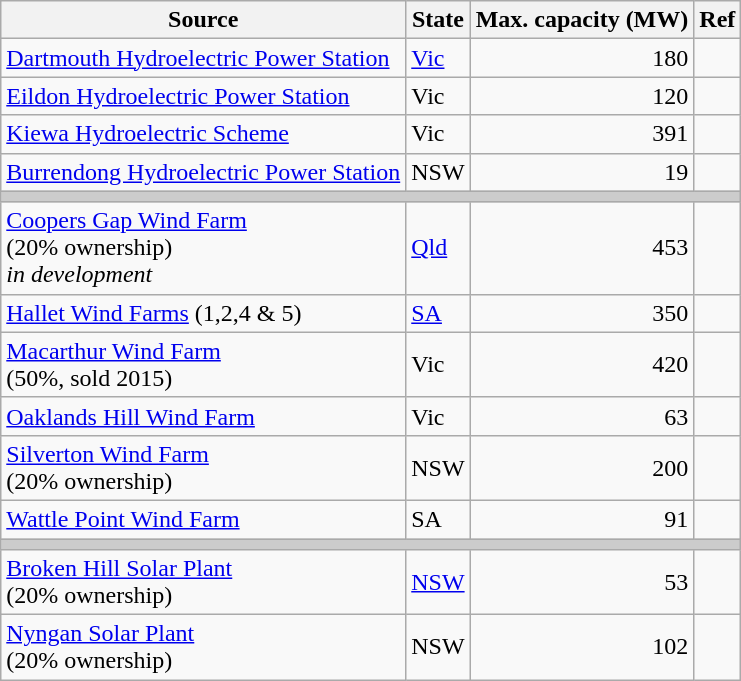<table class="wikitable sortable">
<tr>
<th>Source</th>
<th>State</th>
<th>Max. capacity (MW)</th>
<th>Ref</th>
</tr>
<tr>
<td><a href='#'>Dartmouth Hydroelectric Power Station</a></td>
<td><a href='#'>Vic</a></td>
<td align="right">180</td>
<td></td>
</tr>
<tr>
<td><a href='#'>Eildon Hydroelectric Power Station</a></td>
<td>Vic</td>
<td align="right">120</td>
<td></td>
</tr>
<tr>
<td><a href='#'>Kiewa Hydroelectric Scheme</a></td>
<td>Vic</td>
<td align="right">391</td>
<td></td>
</tr>
<tr>
<td><a href='#'>Burrendong Hydroelectric Power Station</a></td>
<td>NSW</td>
<td align="right">19</td>
<td></td>
</tr>
<tr>
<th colspan="4" style="background: #cccccc;"></th>
</tr>
<tr>
<td><a href='#'>Coopers Gap Wind Farm</a><br>(20% ownership)<br><em>in development</em></td>
<td><a href='#'>Qld</a></td>
<td align="right">453</td>
<td></td>
</tr>
<tr>
<td><a href='#'>Hallet Wind Farms</a> (1,2,4 & 5)</td>
<td><a href='#'>SA</a></td>
<td align="right">350</td>
<td></td>
</tr>
<tr>
<td><a href='#'>Macarthur Wind Farm</a> <br>(50%, sold 2015)</td>
<td>Vic</td>
<td align="right">420</td>
<td></td>
</tr>
<tr>
<td><a href='#'>Oaklands Hill Wind Farm</a></td>
<td>Vic</td>
<td align="right">63</td>
<td></td>
</tr>
<tr>
<td><a href='#'>Silverton Wind Farm</a><br>(20% ownership)</td>
<td>NSW</td>
<td align="right">200</td>
<td></td>
</tr>
<tr>
<td><a href='#'>Wattle Point Wind Farm</a></td>
<td>SA</td>
<td align="right">91</td>
<td></td>
</tr>
<tr>
<th colspan="4" style="background: #cccccc;"></th>
</tr>
<tr>
<td><a href='#'>Broken Hill Solar Plant</a><br>(20% ownership)</td>
<td><a href='#'>NSW</a></td>
<td align="right">53</td>
<td></td>
</tr>
<tr>
<td><a href='#'>Nyngan Solar Plant</a><br>(20% ownership)</td>
<td>NSW</td>
<td align="right">102</td>
<td></td>
</tr>
</table>
